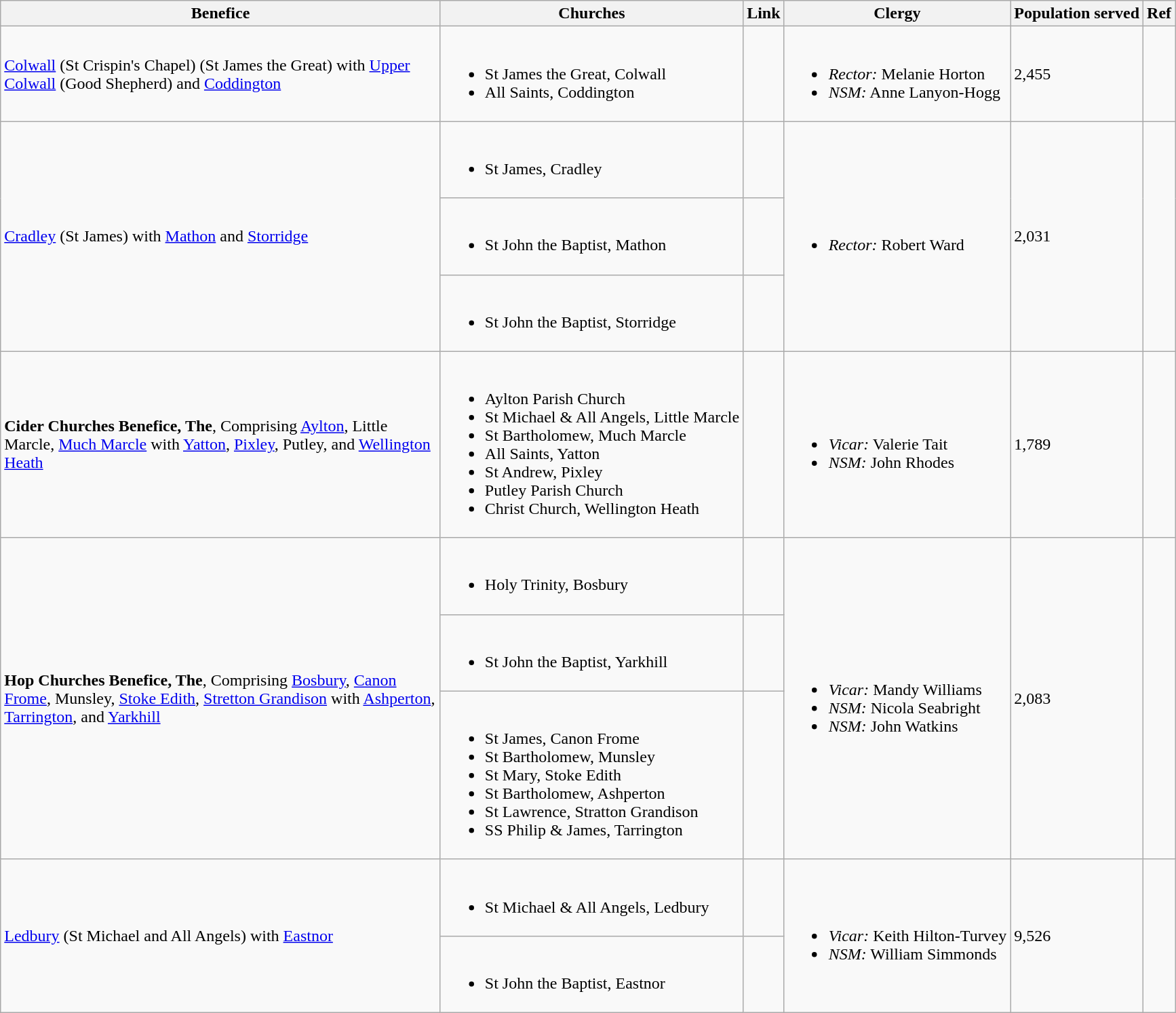<table class="wikitable">
<tr>
<th width="425">Benefice</th>
<th>Churches</th>
<th>Link</th>
<th>Clergy</th>
<th>Population served</th>
<th>Ref</th>
</tr>
<tr>
<td><a href='#'>Colwall</a> (St Crispin's Chapel) (St James the Great) with <a href='#'>Upper Colwall</a> (Good Shepherd) and <a href='#'>Coddington</a></td>
<td><br><ul><li>St James the Great, Colwall</li><li>All Saints, Coddington</li></ul></td>
<td></td>
<td><br><ul><li><em>Rector:</em> Melanie Horton</li><li><em>NSM:</em> Anne Lanyon-Hogg</li></ul></td>
<td>2,455</td>
<td></td>
</tr>
<tr>
<td rowspan="3"><a href='#'>Cradley</a> (St James) with <a href='#'>Mathon</a> and <a href='#'>Storridge</a></td>
<td><br><ul><li>St James, Cradley</li></ul></td>
<td></td>
<td rowspan="3"><br><ul><li><em>Rector:</em> Robert Ward</li></ul></td>
<td rowspan="3">2,031</td>
<td rowspan="3"></td>
</tr>
<tr>
<td><br><ul><li>St John the Baptist, Mathon</li></ul></td>
<td></td>
</tr>
<tr>
<td><br><ul><li>St John the Baptist, Storridge</li></ul></td>
<td></td>
</tr>
<tr>
<td><strong>Cider Churches Benefice, The</strong>, Comprising <a href='#'>Aylton</a>, Little Marcle, <a href='#'>Much Marcle</a> with <a href='#'>Yatton</a>, <a href='#'>Pixley</a>, Putley, and <a href='#'>Wellington Heath</a></td>
<td><br><ul><li>Aylton Parish Church</li><li>St Michael & All Angels, Little Marcle</li><li>St Bartholomew, Much Marcle</li><li>All Saints, Yatton</li><li>St Andrew, Pixley</li><li>Putley Parish Church</li><li>Christ Church, Wellington Heath</li></ul></td>
<td></td>
<td><br><ul><li><em>Vicar:</em> Valerie Tait</li><li><em>NSM:</em> John Rhodes</li></ul></td>
<td>1,789</td>
<td></td>
</tr>
<tr>
<td rowspan="3"><strong>Hop Churches Benefice, The</strong>, Comprising <a href='#'>Bosbury</a>, <a href='#'>Canon Frome</a>, Munsley, <a href='#'>Stoke Edith</a>, <a href='#'>Stretton Grandison</a> with <a href='#'>Ashperton</a>, <a href='#'>Tarrington</a>, and <a href='#'>Yarkhill</a></td>
<td><br><ul><li>Holy Trinity, Bosbury</li></ul></td>
<td></td>
<td rowspan="3"><br><ul><li><em>Vicar:</em> Mandy Williams</li><li><em>NSM:</em> Nicola Seabright</li><li><em>NSM:</em> John Watkins</li></ul></td>
<td rowspan="3">2,083</td>
<td rowspan="3"></td>
</tr>
<tr>
<td><br><ul><li>St John the Baptist, Yarkhill</li></ul></td>
<td></td>
</tr>
<tr>
<td><br><ul><li>St James, Canon Frome</li><li>St Bartholomew, Munsley</li><li>St Mary, Stoke Edith</li><li>St Bartholomew, Ashperton</li><li>St Lawrence, Stratton Grandison</li><li>SS Philip & James, Tarrington</li></ul></td>
<td></td>
</tr>
<tr>
<td rowspan="2"><a href='#'>Ledbury</a> (St Michael and All Angels) with <a href='#'>Eastnor</a></td>
<td><br><ul><li>St Michael & All Angels, Ledbury</li></ul></td>
<td></td>
<td rowspan="2"><br><ul><li><em>Vicar:</em> Keith Hilton-Turvey</li><li><em>NSM:</em> William Simmonds</li></ul></td>
<td rowspan="2">9,526</td>
<td rowspan="2"></td>
</tr>
<tr>
<td><br><ul><li>St John the Baptist, Eastnor</li></ul></td>
<td></td>
</tr>
</table>
